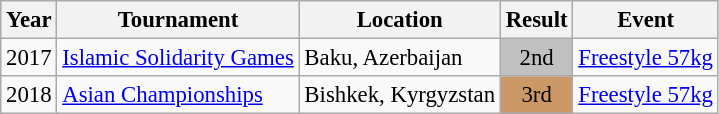<table class="wikitable" style="font-size:95%;">
<tr>
<th>Year</th>
<th>Tournament</th>
<th>Location</th>
<th>Result</th>
<th>Event</th>
</tr>
<tr>
<td>2017</td>
<td><a href='#'>Islamic Solidarity Games</a></td>
<td>Baku, Azerbaijan</td>
<td align="center" bgcolor="silver">2nd</td>
<td><a href='#'>Freestyle 57kg</a></td>
</tr>
<tr>
<td>2018</td>
<td><a href='#'>Asian Championships</a></td>
<td>Bishkek, Kyrgyzstan</td>
<td align="center" bgcolor="cc9966">3rd</td>
<td><a href='#'>Freestyle 57kg</a></td>
</tr>
</table>
